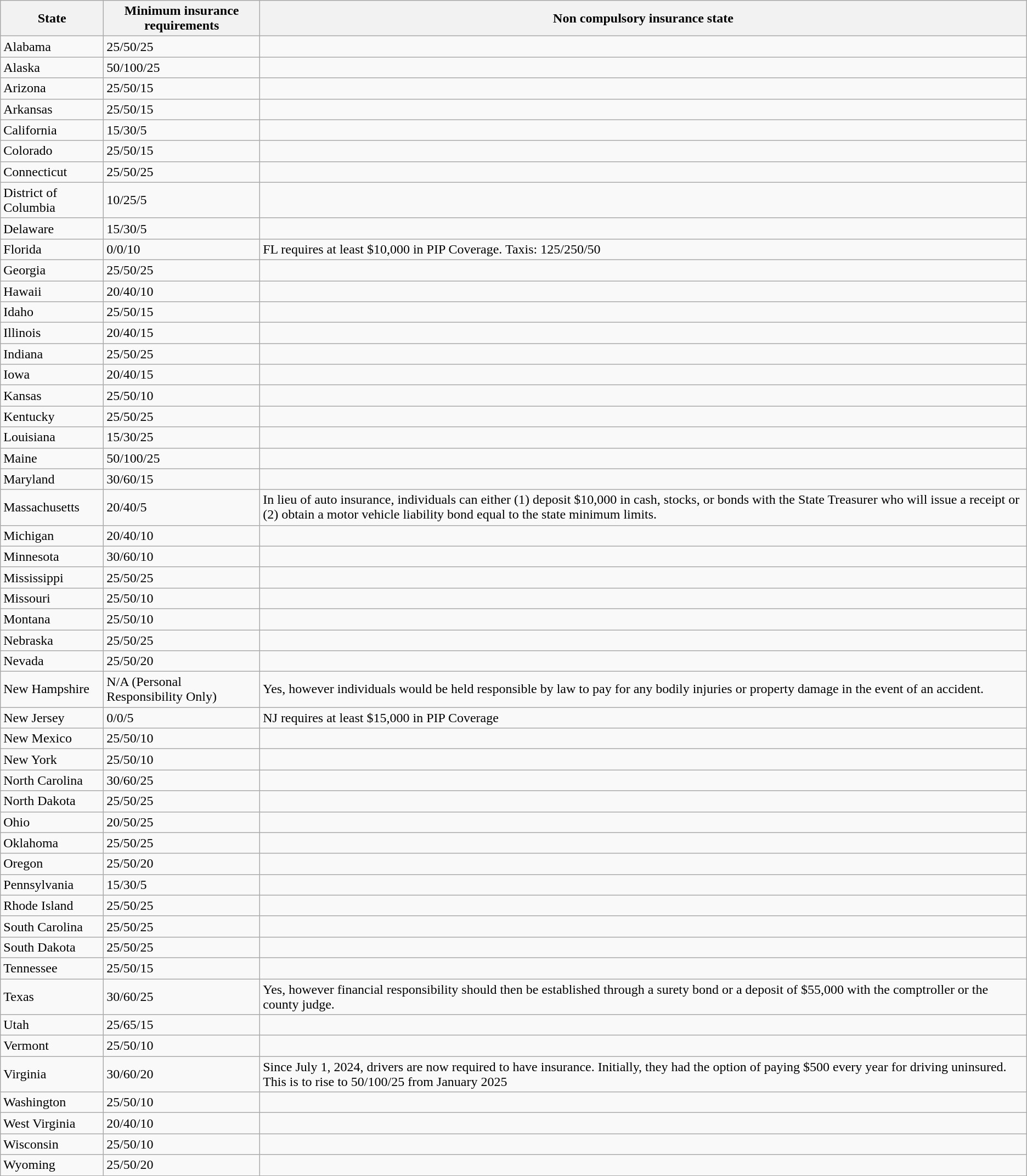<table class="wikitable sortable" style="float:left;">
<tr>
<th>State </th>
<th>Minimum insurance requirements</th>
<th>Non compulsory insurance state</th>
</tr>
<tr>
<td>Alabama</td>
<td>25/50/25</td>
<td></td>
</tr>
<tr>
<td>Alaska</td>
<td>50/100/25</td>
<td></td>
</tr>
<tr>
<td>Arizona</td>
<td>25/50/15</td>
<td></td>
</tr>
<tr>
<td>Arkansas</td>
<td>25/50/15</td>
<td></td>
</tr>
<tr>
<td>California</td>
<td>15/30/5</td>
<td></td>
</tr>
<tr>
<td>Colorado</td>
<td>25/50/15</td>
<td></td>
</tr>
<tr>
<td>Connecticut</td>
<td>25/50/25</td>
<td></td>
</tr>
<tr>
<td>District of Columbia</td>
<td>10/25/5</td>
<td></td>
</tr>
<tr>
<td>Delaware</td>
<td>15/30/5</td>
<td></td>
</tr>
<tr>
<td>Florida</td>
<td>0/0/10</td>
<td>FL requires at least $10,000 in PIP Coverage. Taxis: 125/250/50</td>
</tr>
<tr>
<td>Georgia</td>
<td>25/50/25</td>
<td></td>
</tr>
<tr>
<td>Hawaii</td>
<td>20/40/10</td>
<td></td>
</tr>
<tr>
<td>Idaho</td>
<td>25/50/15</td>
<td></td>
</tr>
<tr>
<td>Illinois</td>
<td>20/40/15</td>
<td></td>
</tr>
<tr>
<td>Indiana</td>
<td>25/50/25</td>
<td></td>
</tr>
<tr>
<td>Iowa</td>
<td>20/40/15</td>
<td></td>
</tr>
<tr>
<td>Kansas</td>
<td>25/50/10</td>
<td></td>
</tr>
<tr>
<td>Kentucky</td>
<td>25/50/25</td>
<td></td>
</tr>
<tr>
<td>Louisiana</td>
<td>15/30/25</td>
<td></td>
</tr>
<tr>
<td>Maine</td>
<td>50/100/25</td>
<td></td>
</tr>
<tr>
<td>Maryland</td>
<td>30/60/15 </td>
<td></td>
</tr>
<tr>
<td>Massachusetts</td>
<td>20/40/5</td>
<td>In lieu of auto insurance, individuals can either (1) deposit $10,000 in cash, stocks, or bonds with the State Treasurer who will issue a receipt or (2) obtain a motor vehicle liability bond equal to the state minimum limits.</td>
</tr>
<tr>
<td>Michigan</td>
<td>20/40/10</td>
<td></td>
</tr>
<tr>
<td>Minnesota</td>
<td>30/60/10</td>
<td></td>
</tr>
<tr>
<td>Mississippi</td>
<td>25/50/25</td>
<td></td>
</tr>
<tr>
<td>Missouri</td>
<td>25/50/10</td>
<td></td>
</tr>
<tr>
<td>Montana</td>
<td>25/50/10</td>
<td></td>
</tr>
<tr>
<td>Nebraska</td>
<td>25/50/25</td>
<td></td>
</tr>
<tr>
<td>Nevada</td>
<td>25/50/20</td>
<td></td>
</tr>
<tr>
<td>New Hampshire</td>
<td>N/A (Personal Responsibility Only)</td>
<td>Yes, however individuals would be held responsible by law to pay for any bodily injuries or property damage in the event of an accident.</td>
</tr>
<tr>
<td>New Jersey</td>
<td>0/0/5</td>
<td>NJ requires at least $15,000 in PIP Coverage</td>
</tr>
<tr>
<td>New Mexico</td>
<td>25/50/10</td>
<td></td>
</tr>
<tr>
<td>New York</td>
<td>25/50/10</td>
<td></td>
</tr>
<tr>
<td>North Carolina</td>
<td>30/60/25</td>
<td></td>
</tr>
<tr>
<td>North Dakota</td>
<td>25/50/25</td>
<td></td>
</tr>
<tr>
<td>Ohio</td>
<td>20/50/25</td>
<td></td>
</tr>
<tr>
<td>Oklahoma</td>
<td>25/50/25</td>
<td></td>
</tr>
<tr>
<td>Oregon</td>
<td>25/50/20</td>
<td></td>
</tr>
<tr>
<td>Pennsylvania</td>
<td>15/30/5</td>
<td></td>
</tr>
<tr>
<td>Rhode Island</td>
<td>25/50/25</td>
<td></td>
</tr>
<tr>
<td>South Carolina</td>
<td>25/50/25</td>
<td></td>
</tr>
<tr>
<td>South Dakota</td>
<td>25/50/25</td>
<td></td>
</tr>
<tr>
<td>Tennessee</td>
<td>25/50/15</td>
<td></td>
</tr>
<tr>
<td>Texas</td>
<td>30/60/25</td>
<td>Yes, however financial responsibility should then be established through a surety bond or a deposit of $55,000 with the comptroller or the county judge.</td>
</tr>
<tr>
<td>Utah</td>
<td>25/65/15</td>
<td></td>
</tr>
<tr>
<td>Vermont</td>
<td>25/50/10</td>
<td></td>
</tr>
<tr>
<td>Virginia</td>
<td>30/60/20</td>
<td>Since July 1, 2024, drivers are now required to have insurance. Initially, they had the option of paying $500 every year for driving uninsured. This is to rise to 50/100/25 from January 2025</td>
</tr>
<tr>
<td>Washington</td>
<td>25/50/10</td>
<td></td>
</tr>
<tr>
<td>West Virginia</td>
<td>20/40/10</td>
<td></td>
</tr>
<tr>
<td>Wisconsin</td>
<td>25/50/10</td>
<td></td>
</tr>
<tr>
<td>Wyoming</td>
<td>25/50/20</td>
<td></td>
</tr>
</table>
